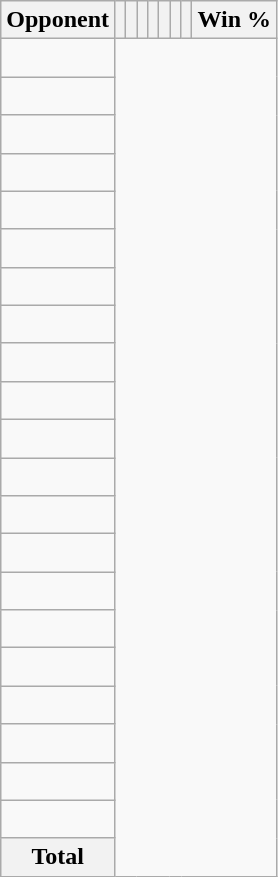<table class="wikitable sortable collapsible collapsed" style="text-align: center;">
<tr>
<th>Opponent</th>
<th></th>
<th></th>
<th></th>
<th></th>
<th></th>
<th></th>
<th></th>
<th>Win %</th>
</tr>
<tr>
<td align="left"><br></td>
</tr>
<tr>
<td align="left"><br></td>
</tr>
<tr>
<td align="left"><br></td>
</tr>
<tr>
<td align="left"><br></td>
</tr>
<tr>
<td align="left"><br></td>
</tr>
<tr>
<td align="left"><br></td>
</tr>
<tr>
<td align="left"><br></td>
</tr>
<tr>
<td align="left"><br></td>
</tr>
<tr>
<td align="left"><br></td>
</tr>
<tr>
<td align="left"><br></td>
</tr>
<tr>
<td align="left"><br></td>
</tr>
<tr>
<td align="left"><br></td>
</tr>
<tr>
<td align="left"><br></td>
</tr>
<tr>
<td align="left"><br></td>
</tr>
<tr>
<td align="left"><br></td>
</tr>
<tr>
<td align="left"><br></td>
</tr>
<tr>
<td align="left"><br></td>
</tr>
<tr>
<td align="left"><br></td>
</tr>
<tr>
<td align="left"><br></td>
</tr>
<tr>
<td align="left"><br></td>
</tr>
<tr>
<td align="left"><br></td>
</tr>
<tr class="sortbottom">
<th>Total<br></th>
</tr>
</table>
